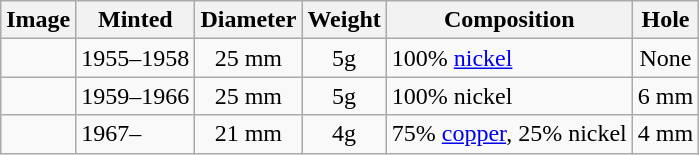<table class="wikitable">
<tr>
<th>Image</th>
<th>Minted</th>
<th>Diameter</th>
<th>Weight</th>
<th>Composition</th>
<th>Hole</th>
</tr>
<tr>
<td></td>
<td>1955–1958</td>
<td align="center">25 mm</td>
<td align="center">5g</td>
<td>100% <a href='#'>nickel</a></td>
<td align="center">None</td>
</tr>
<tr>
<td></td>
<td>1959–1966</td>
<td align="center">25 mm</td>
<td align="center">5g</td>
<td>100% nickel</td>
<td align="center">6 mm</td>
</tr>
<tr>
<td></td>
<td>1967–</td>
<td align="center">21 mm</td>
<td align="center">4g</td>
<td>75% <a href='#'>copper</a>, 25% nickel</td>
<td align="center">4 mm</td>
</tr>
</table>
